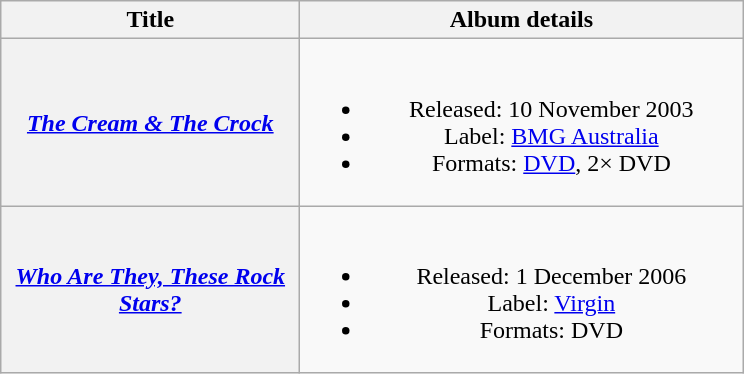<table class="wikitable plainrowheaders" style="text-align:center;">
<tr>
<th scope="col" style="width:12em;">Title</th>
<th scope="col" style="width:18em;">Album details</th>
</tr>
<tr>
<th scope="row"><em><a href='#'>The Cream & The Crock</a></em></th>
<td><br><ul><li>Released: 10 November 2003</li><li>Label: <a href='#'>BMG Australia</a></li><li>Formats: <a href='#'>DVD</a>, 2× DVD</li></ul></td>
</tr>
<tr>
<th scope="row"><em><a href='#'>Who Are They, These Rock Stars?</a></em></th>
<td><br><ul><li>Released: 1 December 2006</li><li>Label: <a href='#'>Virgin</a></li><li>Formats: DVD</li></ul></td>
</tr>
</table>
